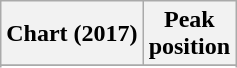<table class="wikitable sortable plainrowheaders">
<tr>
<th>Chart (2017)</th>
<th>Peak<br>position</th>
</tr>
<tr>
</tr>
<tr>
</tr>
<tr>
</tr>
<tr>
</tr>
</table>
